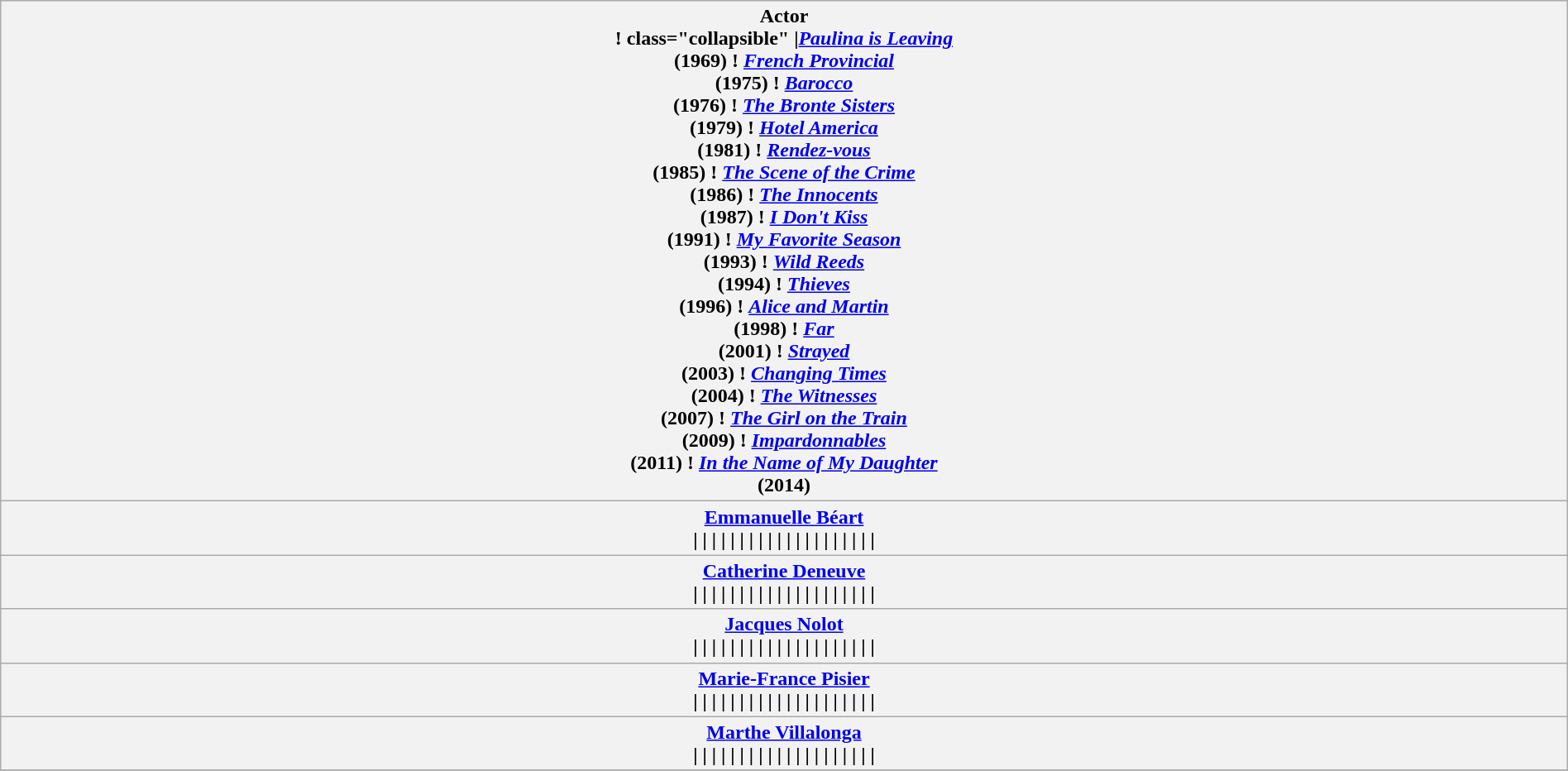<table class="wikitable sortable" style="text-align:center; width:100%">
<tr style="vertical-align:bottom;">
<th>Actor<br> ! class="collapsible" |<em><a href='#'>Paulina is Leaving</a></em><br>(1969)
 ! <em><a href='#'>French Provincial</a></em><br>(1975)
 ! <em><a href='#'>Barocco</a></em><br>(1976)
 ! <em><a href='#'>The Bronte Sisters</a></em><br>(1979)
 ! <em><a href='#'>Hotel America</a></em><br>(1981)
 ! <em><a href='#'>Rendez-vous</a></em><br>(1985)
 ! <em><a href='#'>The Scene of the Crime</a></em><br>(1986)
 ! <em><a href='#'>The Innocents</a></em><br>(1987)
 ! <em><a href='#'>I Don't Kiss</a></em><br>(1991)
 ! <em><a href='#'>My Favorite Season</a></em><br>(1993)
 ! <em><a href='#'>Wild Reeds</a></em><br>(1994)
 ! <em><a href='#'>Thieves</a></em><br>(1996)
 ! <em><a href='#'>Alice and Martin</a></em><br>(1998)
 ! <em><a href='#'>Far</a></em><br>(2001)
 ! <em><a href='#'>Strayed</a></em><br>(2003)
 ! <em><a href='#'>Changing Times</a></em><br>(2004)
 ! <em><a href='#'>The Witnesses</a></em><br>(2007)
 ! <em><a href='#'>The Girl on the Train</a></em><br>(2009)
 ! <em><a href='#'>Impardonnables</a></em><br>(2011)
 ! <em><a href='#'>In the Name of My Daughter</a></em><br>(2014)</th>
</tr>
<tr>
<th><a href='#'>Emmanuelle Béart</a><br> | 
 | 
 |
 | 
 |
 | 
 | 
 | 
 | 
 | 
 | 
 | 
 | 
 | 
 | 
 | 
 | 
 | 
 | 
 |</th>
</tr>
<tr>
<th><a href='#'>Catherine Deneuve</a><br> | 
 | 
 | 
 | 
 | 
 | 
 | 
 | 
 | 
 | 
 | 
 | 
 | 
 | 
 | 
 | 
 | 
 | 
 | 
 | </th>
</tr>
<tr>
<th><a href='#'>Jacques Nolot</a><br> | 
 | 
 |
 | 
 | 
 | 
 | 
 | 
 | 
 | 
 | 
 | 
 | 
 | 
 | 
 | 
 | 
 | 
 | 
 |</th>
</tr>
<tr>
<th><a href='#'>Marie-France Pisier</a><br> | 
 | 
 | 
 | 
 |
 | 
 | 
 | 
 | 
 | 
 | 
 | 
 | 
 | 
 | 
 | 
 | 
 | 
 | 
 |</th>
</tr>
<tr>
<th><a href='#'>Marthe Villalonga</a><br> | 
 | 
 |
 | 
 | 
 | 
 | 
 | 
 | 
 | 
 | 
 | 
 | 
 | 
 | 
 | 
 | 
 | 
 | 
 |</th>
</tr>
<tr>
</tr>
</table>
